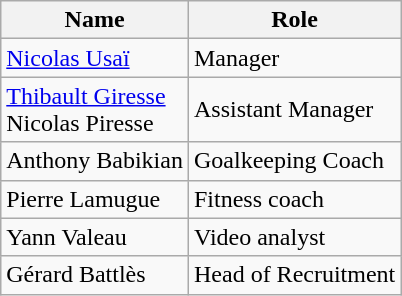<table class="wikitable">
<tr>
<th>Name</th>
<th>Role</th>
</tr>
<tr>
<td> <a href='#'>Nicolas Usaï</a></td>
<td>Manager</td>
</tr>
<tr>
<td> <a href='#'>Thibault Giresse</a><br> Nicolas Piresse</td>
<td>Assistant Manager</td>
</tr>
<tr>
<td> Anthony Babikian</td>
<td>Goalkeeping Coach</td>
</tr>
<tr>
<td> Pierre Lamugue</td>
<td>Fitness coach</td>
</tr>
<tr>
<td> Yann Valeau</td>
<td>Video analyst</td>
</tr>
<tr>
<td> Gérard Battlès</td>
<td>Head of Recruitment</td>
</tr>
</table>
